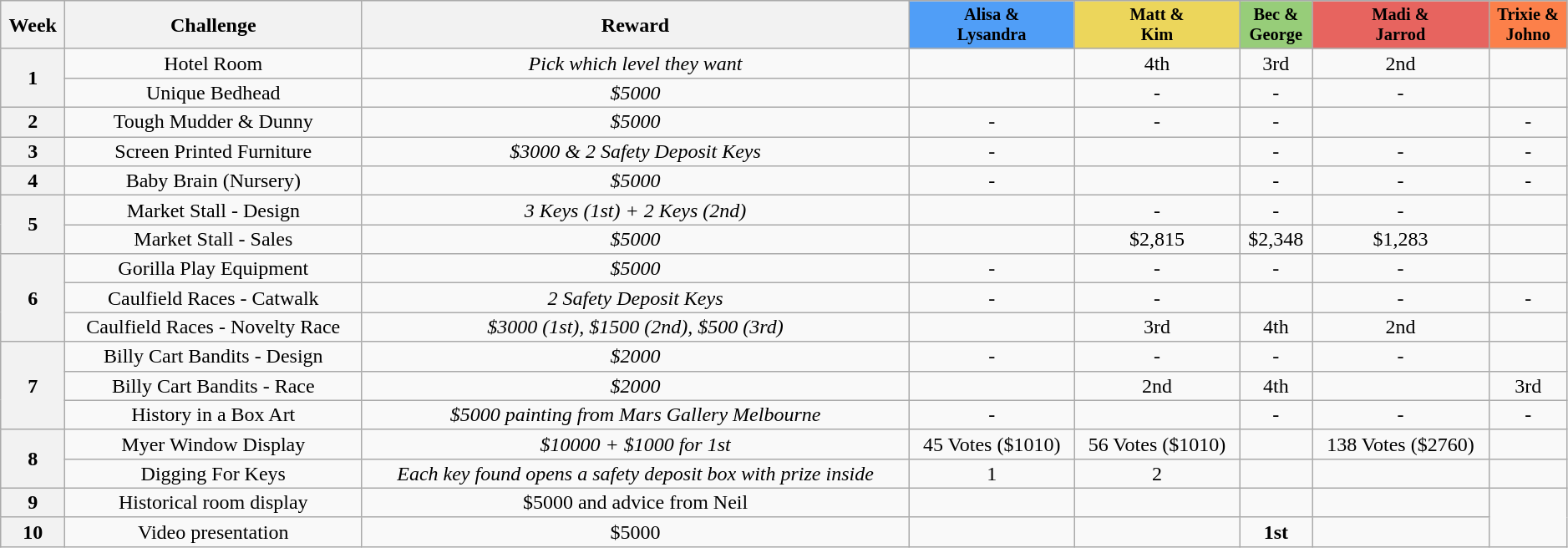<table class="wikitable plainrowheaders" style="text-align:center; line-height:16px; width:99%;">
<tr>
<th scope="col">Week</th>
<th scope="col">Challenge</th>
<th scope="col">Reward</th>
<th style="background-color:#509EF7; font-size:85%;">Alisa &<br>Lysandra</th>
<th style="background-color:#ECD65B; font-size:85%;">Matt &<br>Kim</th>
<th style="background-color:#97CD79; font-size:85%;">Bec &<br>George</th>
<th style="background-color:#E7645F; font-size:85%;">Madi &<br>Jarrod</th>
<th style="background-color:#FC804A; font-size:85%;">Trixie &<br>Johno</th>
</tr>
<tr>
<th rowspan="2">1</th>
<td>Hotel Room</td>
<td><em>Pick which level they want</em></td>
<td></td>
<td>4th</td>
<td>3rd</td>
<td>2nd</td>
<td></td>
</tr>
<tr>
<td>Unique Bedhead</td>
<td><em>$5000</em></td>
<td></td>
<td>-</td>
<td>-</td>
<td>-</td>
<td></td>
</tr>
<tr>
<th>2</th>
<td>Tough Mudder & Dunny</td>
<td><em>$5000</em></td>
<td>-</td>
<td>-</td>
<td>-</td>
<td></td>
<td>-</td>
</tr>
<tr>
<th>3</th>
<td>Screen Printed Furniture</td>
<td><em>$3000 & 2 Safety Deposit Keys</em></td>
<td>-</td>
<td></td>
<td>-</td>
<td>-</td>
<td>-</td>
</tr>
<tr>
<th>4</th>
<td>Baby Brain (Nursery)</td>
<td><em>$5000</em></td>
<td>-</td>
<td></td>
<td>-</td>
<td>-</td>
<td>-</td>
</tr>
<tr>
<th rowspan="2">5</th>
<td>Market Stall - Design</td>
<td><em>3 Keys (1st) + 2 Keys (2nd)</em></td>
<td></td>
<td>-</td>
<td>-</td>
<td>-</td>
<td></td>
</tr>
<tr>
<td>Market Stall - Sales</td>
<td><em>$5000</em></td>
<td></td>
<td>$2,815</td>
<td>$2,348</td>
<td>$1,283</td>
<td></td>
</tr>
<tr>
<th rowspan="3">6</th>
<td>Gorilla Play Equipment</td>
<td><em>$5000</em></td>
<td>-</td>
<td>-</td>
<td>-</td>
<td>-</td>
<td></td>
</tr>
<tr>
<td>Caulfield Races - Catwalk</td>
<td><em>2 Safety Deposit Keys</em></td>
<td>-</td>
<td>-</td>
<td></td>
<td>-</td>
<td>-</td>
</tr>
<tr>
<td>Caulfield Races - Novelty Race</td>
<td><em>$3000 (1st), $1500 (2nd), $500 (3rd)</em></td>
<td></td>
<td>3rd</td>
<td>4th</td>
<td>2nd</td>
<td></td>
</tr>
<tr>
<th rowspan="3">7</th>
<td>Billy Cart Bandits - Design</td>
<td><em>$2000</em></td>
<td>-</td>
<td>-</td>
<td>-</td>
<td>-</td>
<td></td>
</tr>
<tr>
<td>Billy Cart Bandits - Race</td>
<td><em>$2000</em></td>
<td></td>
<td>2nd</td>
<td>4th</td>
<td></td>
<td>3rd</td>
</tr>
<tr>
<td>History in a Box Art</td>
<td><em>$5000 painting from Mars Gallery Melbourne</em></td>
<td>-</td>
<td></td>
<td>-</td>
<td>-</td>
<td>-</td>
</tr>
<tr>
<th rowspan="2">8</th>
<td>Myer Window Display</td>
<td><em>$10000 + $1000 for 1st</em></td>
<td>45 Votes ($1010)</td>
<td>56 Votes ($1010)</td>
<td></td>
<td>138 Votes ($2760)</td>
<td></td>
</tr>
<tr>
<td>Digging For Keys</td>
<td><em>Each key found opens a safety deposit box with prize inside</em></td>
<td>1</td>
<td>2</td>
<td></td>
<td></td>
<td></td>
</tr>
<tr>
<th>9</th>
<td>Historical room display</td>
<td $5000 and advice from Neil>$5000 and advice from Neil</td>
<td></td>
<td></td>
<td></td>
<td></td>
</tr>
<tr>
<th>10</th>
<td>Video presentation</td>
<td>$5000</td>
<td></td>
<td></td>
<td><strong>1st</strong></td>
<td></td>
</tr>
</table>
